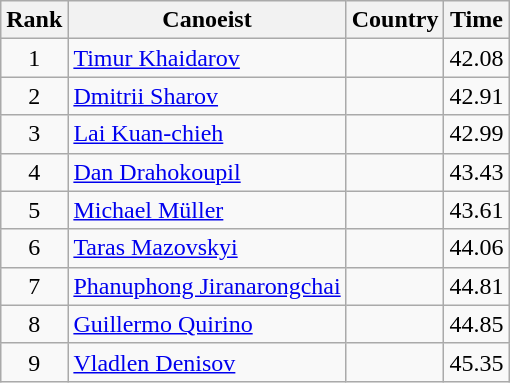<table class="wikitable" style="text-align:center">
<tr>
<th>Rank</th>
<th>Canoeist</th>
<th>Country</th>
<th>Time</th>
</tr>
<tr>
<td>1</td>
<td align="left"><a href='#'>Timur Khaidarov</a></td>
<td align="left"></td>
<td>42.08</td>
</tr>
<tr>
<td>2</td>
<td align="left"><a href='#'>Dmitrii Sharov</a></td>
<td align="left"></td>
<td>42.91</td>
</tr>
<tr>
<td>3</td>
<td align="left"><a href='#'>Lai Kuan-chieh</a></td>
<td align="left"></td>
<td>42.99</td>
</tr>
<tr>
<td>4</td>
<td align="left"><a href='#'>Dan Drahokoupil</a></td>
<td align="left"></td>
<td>43.43</td>
</tr>
<tr>
<td>5</td>
<td align="left"><a href='#'>Michael Müller</a></td>
<td align="left"></td>
<td>43.61</td>
</tr>
<tr>
<td>6</td>
<td align="left"><a href='#'>Taras Mazovskyi</a></td>
<td align="left"></td>
<td>44.06</td>
</tr>
<tr>
<td>7</td>
<td align="left"><a href='#'>Phanuphong Jiranarongchai</a></td>
<td align="left"></td>
<td>44.81</td>
</tr>
<tr>
<td>8</td>
<td align="left"><a href='#'>Guillermo Quirino</a></td>
<td align="left"></td>
<td>44.85</td>
</tr>
<tr>
<td>9</td>
<td align="left"><a href='#'>Vladlen Denisov</a></td>
<td align="left"></td>
<td>45.35</td>
</tr>
</table>
